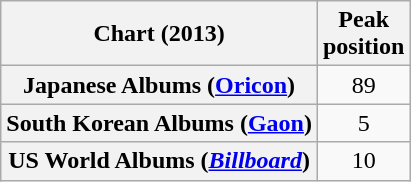<table class="wikitable plainrowheaders sortable" style="text-align:center;">
<tr>
<th>Chart (2013)</th>
<th>Peak<br>position</th>
</tr>
<tr>
<th scope="row">Japanese Albums (<a href='#'>Oricon</a>)</th>
<td>89</td>
</tr>
<tr>
<th scope="row">South Korean Albums (<a href='#'>Gaon</a>)</th>
<td>5</td>
</tr>
<tr>
<th scope="row">US World Albums (<em><a href='#'>Billboard</a></em>)</th>
<td>10</td>
</tr>
</table>
